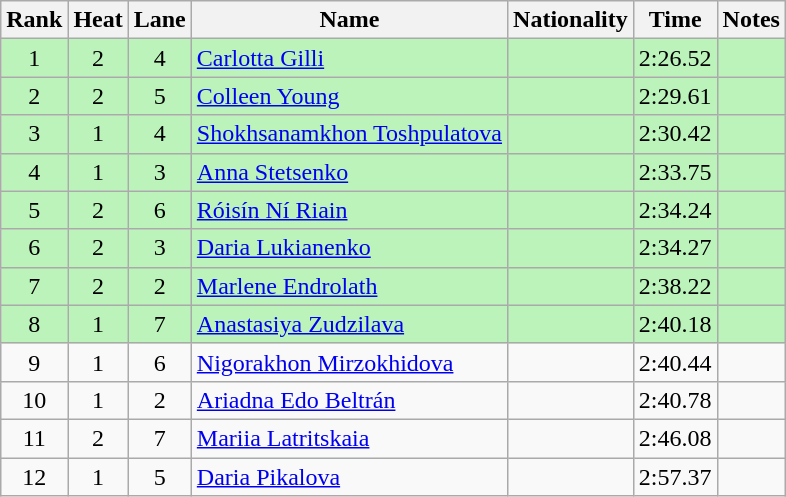<table class="wikitable sortable" style="text-align:center">
<tr>
<th>Rank</th>
<th>Heat</th>
<th>Lane</th>
<th>Name</th>
<th>Nationality</th>
<th>Time</th>
<th>Notes</th>
</tr>
<tr bgcolor=bbf3bb>
<td>1</td>
<td>2</td>
<td>4</td>
<td align=left><a href='#'>Carlotta Gilli</a></td>
<td align=left></td>
<td>2:26.52</td>
<td></td>
</tr>
<tr bgcolor=bbf3bb>
<td>2</td>
<td>2</td>
<td>5</td>
<td align=left><a href='#'>Colleen Young</a></td>
<td align=left></td>
<td>2:29.61</td>
<td></td>
</tr>
<tr bgcolor=bbf3bb>
<td>3</td>
<td>1</td>
<td>4</td>
<td align=left><a href='#'>Shokhsanamkhon Toshpulatova</a></td>
<td align=left></td>
<td>2:30.42</td>
<td></td>
</tr>
<tr bgcolor=bbf3bb>
<td>4</td>
<td>1</td>
<td>3</td>
<td align=left><a href='#'>Anna Stetsenko</a></td>
<td align=left></td>
<td>2:33.75</td>
<td></td>
</tr>
<tr bgcolor=bbf3bb>
<td>5</td>
<td>2</td>
<td>6</td>
<td align=left><a href='#'>Róisín Ní Riain</a></td>
<td align=left></td>
<td>2:34.24</td>
<td></td>
</tr>
<tr bgcolor=bbf3bb>
<td>6</td>
<td>2</td>
<td>3</td>
<td align=left><a href='#'>Daria Lukianenko</a></td>
<td align=left></td>
<td>2:34.27</td>
<td></td>
</tr>
<tr bgcolor=bbf3bb>
<td>7</td>
<td>2</td>
<td>2</td>
<td align=left><a href='#'>Marlene Endrolath</a></td>
<td align=left></td>
<td>2:38.22</td>
<td></td>
</tr>
<tr bgcolor=bbf3bb>
<td>8</td>
<td>1</td>
<td>7</td>
<td align=left><a href='#'>Anastasiya Zudzilava</a></td>
<td align=left></td>
<td>2:40.18</td>
<td></td>
</tr>
<tr>
<td>9</td>
<td>1</td>
<td>6</td>
<td align=left><a href='#'>Nigorakhon Mirzokhidova</a></td>
<td align=left></td>
<td>2:40.44</td>
<td></td>
</tr>
<tr>
<td>10</td>
<td>1</td>
<td>2</td>
<td align=left><a href='#'>Ariadna Edo Beltrán</a></td>
<td align=left></td>
<td>2:40.78</td>
<td></td>
</tr>
<tr>
<td>11</td>
<td>2</td>
<td>7</td>
<td align=left><a href='#'>Mariia Latritskaia</a></td>
<td align=left></td>
<td>2:46.08</td>
<td></td>
</tr>
<tr>
<td>12</td>
<td>1</td>
<td>5</td>
<td align=left><a href='#'>Daria Pikalova</a></td>
<td align=left></td>
<td>2:57.37</td>
<td></td>
</tr>
</table>
